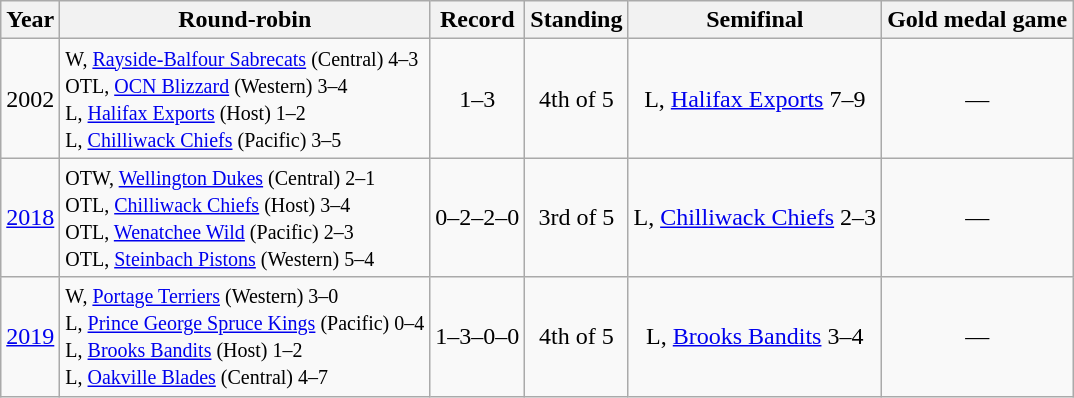<table class="wikitable" style="text-align:center;">
<tr>
<th>Year</th>
<th>Round-robin</th>
<th>Record</th>
<th>Standing</th>
<th>Semifinal</th>
<th>Gold medal game</th>
</tr>
<tr>
<td>2002</td>
<td align=left><small>W, <a href='#'>Rayside-Balfour Sabrecats</a> (Central) 4–3<br>OTL, <a href='#'>OCN Blizzard</a> (Western) 3–4<br>L, <a href='#'>Halifax Exports</a> (Host) 1–2<br>L, <a href='#'>Chilliwack Chiefs</a> (Pacific) 3–5</small></td>
<td>1–3</td>
<td>4th of 5</td>
<td>L, <a href='#'>Halifax Exports</a> 7–9</td>
<td>—</td>
</tr>
<tr>
<td><a href='#'>2018</a></td>
<td align=left><small>OTW, <a href='#'>Wellington Dukes</a> (Central) 2–1<br>OTL, <a href='#'>Chilliwack Chiefs</a> (Host) 3–4<br>OTL, <a href='#'>Wenatchee Wild</a> (Pacific) 2–3<br>OTL, <a href='#'>Steinbach Pistons</a> (Western) 5–4</small></td>
<td>0–2–2–0</td>
<td>3rd of 5</td>
<td>L, <a href='#'>Chilliwack Chiefs</a> 2–3</td>
<td>—</td>
</tr>
<tr>
<td><a href='#'>2019</a></td>
<td align=left><small>W, <a href='#'>Portage Terriers</a> (Western) 3–0<br>L, <a href='#'>Prince George Spruce Kings</a> (Pacific) 0–4<br>L, <a href='#'>Brooks Bandits</a> (Host) 1–2<br>L, <a href='#'>Oakville Blades</a> (Central) 4–7</small></td>
<td>1–3–0–0</td>
<td>4th of 5</td>
<td>L, <a href='#'>Brooks Bandits</a> 3–4</td>
<td>—</td>
</tr>
</table>
